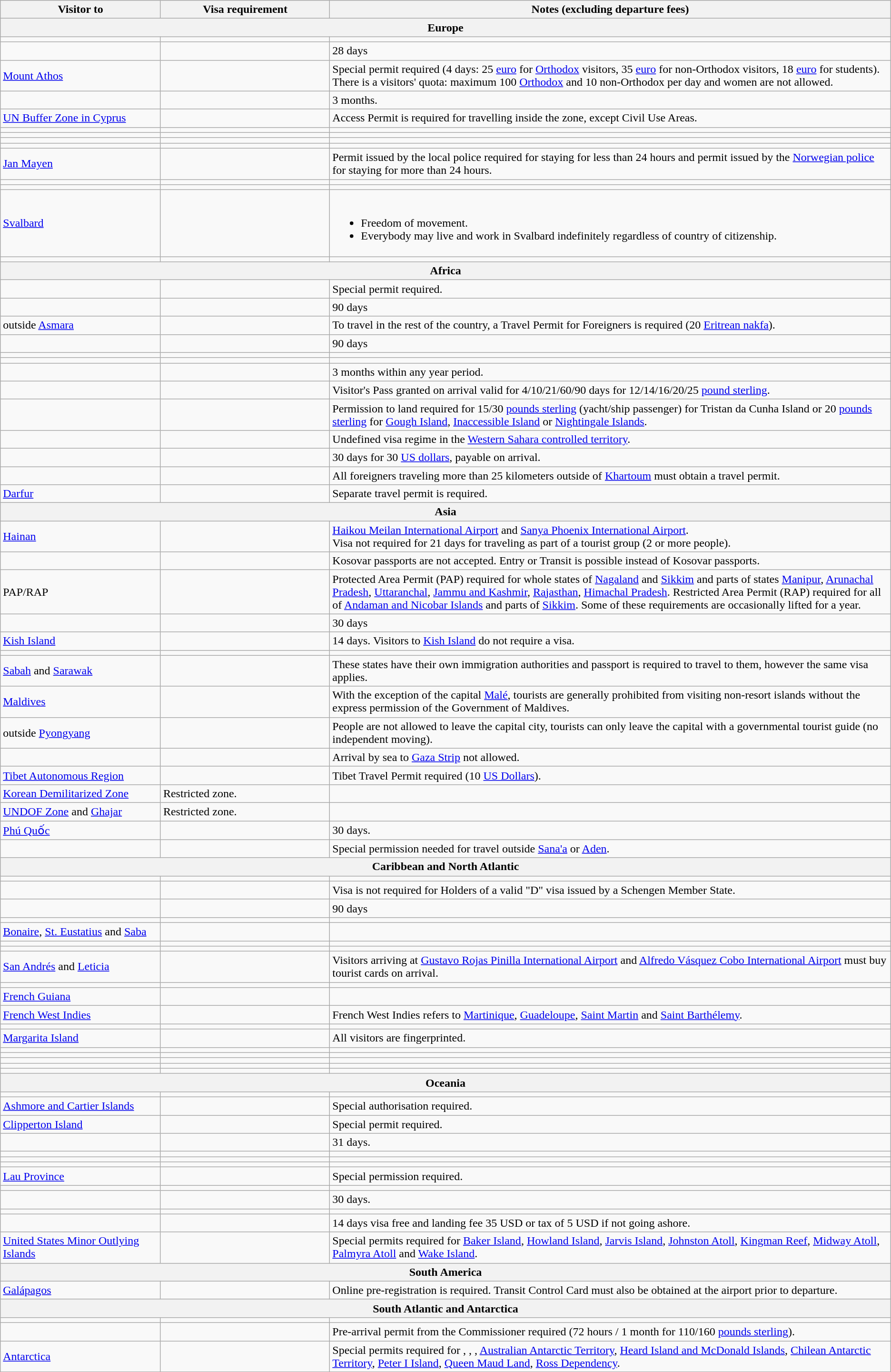<table class="wikitable" style="text-align: left; table-layout: fixed; ">
<tr>
<th style="width:18%;">Visitor to</th>
<th style="width:19%;">Visa requirement</th>
<th>Notes (excluding departure fees)</th>
</tr>
<tr>
<th colspan="3">Europe</th>
</tr>
<tr>
<td></td>
<td></td>
<td></td>
</tr>
<tr>
<td></td>
<td></td>
<td>28 days</td>
</tr>
<tr>
<td> <a href='#'>Mount Athos</a></td>
<td></td>
<td>Special permit required (4 days: 25 <a href='#'>euro</a> for <a href='#'>Orthodox</a> visitors, 35 <a href='#'>euro</a> for non-Orthodox visitors, 18 <a href='#'>euro</a> for students). There is a visitors' quota: maximum 100 <a href='#'>Orthodox</a> and 10 non-Orthodox per day and women are not allowed.</td>
</tr>
<tr>
<td></td>
<td></td>
<td>3 months.</td>
</tr>
<tr>
<td> <a href='#'>UN Buffer Zone in Cyprus</a></td>
<td></td>
<td>Access Permit is required for travelling inside the zone, except Civil Use Areas.</td>
</tr>
<tr>
<td></td>
<td></td>
<td></td>
</tr>
<tr>
<td></td>
<td></td>
<td></td>
</tr>
<tr>
<td></td>
<td></td>
<td></td>
</tr>
<tr>
<td></td>
<td></td>
<td></td>
</tr>
<tr>
<td> <a href='#'>Jan Mayen</a></td>
<td></td>
<td>Permit issued by the local police required for staying for less than 24 hours and permit issued by the <a href='#'>Norwegian police</a> for staying for more than 24 hours.</td>
</tr>
<tr>
<td></td>
<td></td>
<td></td>
</tr>
<tr>
<td></td>
<td></td>
<td></td>
</tr>
<tr>
<td> <a href='#'>Svalbard</a></td>
<td></td>
<td><br><ul><li>Freedom of movement.</li><li>Everybody may live and work in Svalbard indefinitely regardless of country of citizenship.</li></ul></td>
</tr>
<tr>
<td></td>
<td></td>
<td></td>
</tr>
<tr>
<th colspan="3">Africa</th>
</tr>
<tr>
<td></td>
<td></td>
<td>Special permit required.</td>
</tr>
<tr>
<td> </td>
<td></td>
<td>90 days</td>
</tr>
<tr>
<td> outside <a href='#'>Asmara</a></td>
<td></td>
<td>To travel in the rest of the country, a Travel Permit for Foreigners is required (20 <a href='#'>Eritrean nakfa</a>).</td>
</tr>
<tr>
<td> </td>
<td></td>
<td>90 days</td>
</tr>
<tr>
<td> </td>
<td></td>
<td></td>
</tr>
<tr>
<td> </td>
<td></td>
<td></td>
</tr>
<tr>
<td></td>
<td></td>
<td>3 months within any year period.</td>
</tr>
<tr>
<td></td>
<td></td>
<td>Visitor's Pass granted on arrival valid for 4/10/21/60/90 days for 12/14/16/20/25 <a href='#'>pound sterling</a>.</td>
</tr>
<tr>
<td></td>
<td></td>
<td>Permission to land required for 15/30 <a href='#'>pounds sterling</a> (yacht/ship passenger) for Tristan da Cunha Island or 20 <a href='#'>pounds sterling</a> for <a href='#'>Gough Island</a>, <a href='#'>Inaccessible Island</a> or <a href='#'>Nightingale Islands</a>.</td>
</tr>
<tr>
<td></td>
<td></td>
<td>Undefined visa regime in the <a href='#'>Western Sahara controlled territory</a>.</td>
</tr>
<tr>
<td></td>
<td></td>
<td>30 days for 30 <a href='#'>US dollars</a>, payable on arrival.</td>
</tr>
<tr>
<td></td>
<td></td>
<td>All foreigners traveling more than 25 kilometers outside of <a href='#'>Khartoum</a> must obtain a travel permit.</td>
</tr>
<tr>
<td> <a href='#'>Darfur</a></td>
<td></td>
<td>Separate travel permit is required.</td>
</tr>
<tr>
<th colspan="3">Asia</th>
</tr>
<tr>
<td> <a href='#'>Hainan</a></td>
<td></td>
<td><a href='#'>Haikou Meilan International Airport</a> and <a href='#'>Sanya Phoenix International Airport</a>.<br>Visa not required for 21 days for traveling as part of a tourist group (2 or more people).</td>
</tr>
<tr>
<td></td>
<td></td>
<td>Kosovar passports are not accepted. Entry or Transit is possible instead of Kosovar passports.</td>
</tr>
<tr>
<td> PAP/RAP</td>
<td></td>
<td>Protected Area Permit (PAP) required for whole states of <a href='#'>Nagaland</a> and <a href='#'>Sikkim</a> and parts of states <a href='#'>Manipur</a>, <a href='#'>Arunachal Pradesh</a>, <a href='#'>Uttaranchal</a>, <a href='#'>Jammu and Kashmir</a>, <a href='#'>Rajasthan</a>, <a href='#'>Himachal Pradesh</a>. Restricted Area Permit (RAP) required for all of <a href='#'>Andaman and Nicobar Islands</a> and parts of <a href='#'>Sikkim</a>. Some of these requirements are occasionally lifted for a year.</td>
</tr>
<tr>
<td></td>
<td></td>
<td>30 days</td>
</tr>
<tr>
<td> <a href='#'>Kish Island</a></td>
<td></td>
<td>14 days. Visitors to <a href='#'>Kish Island</a> do not require a visa.</td>
</tr>
<tr>
<td></td>
<td></td>
<td></td>
</tr>
<tr>
<td> <a href='#'>Sabah</a> and <a href='#'>Sarawak</a></td>
<td></td>
<td>These states have their own immigration authorities and passport is required to travel to them, however the same visa applies.</td>
</tr>
<tr>
<td> <a href='#'>Maldives</a></td>
<td></td>
<td>With the exception of the capital <a href='#'>Malé</a>, tourists are generally prohibited from visiting non-resort islands without the express permission of the Government of Maldives.</td>
</tr>
<tr>
<td> outside <a href='#'>Pyongyang</a></td>
<td></td>
<td>People are not allowed to leave the capital city, tourists can only leave the capital with a governmental tourist guide (no independent moving).</td>
</tr>
<tr>
<td></td>
<td></td>
<td>Arrival by sea to <a href='#'>Gaza Strip</a> not allowed.</td>
</tr>
<tr>
<td> <a href='#'>Tibet Autonomous Region</a></td>
<td></td>
<td>Tibet Travel Permit required (10 <a href='#'>US Dollars</a>).</td>
</tr>
<tr>
<td> <a href='#'>Korean Demilitarized Zone</a></td>
<td>Restricted zone.</td>
<td></td>
</tr>
<tr>
<td> <a href='#'>UNDOF Zone</a> and <a href='#'>Ghajar</a></td>
<td>Restricted zone.</td>
<td></td>
</tr>
<tr>
<td> <a href='#'>Phú Quốc</a></td>
<td></td>
<td>30 days.</td>
</tr>
<tr>
<td></td>
<td></td>
<td>Special permission needed for travel outside <a href='#'>Sana'a</a> or <a href='#'>Aden</a>.</td>
</tr>
<tr>
<th colspan="3">Caribbean and North Atlantic</th>
</tr>
<tr>
<td></td>
<td></td>
<td></td>
</tr>
<tr>
<td></td>
<td></td>
<td>Visa is not required for Holders of a valid "D" visa issued by a Schengen Member State.</td>
</tr>
<tr>
<td> </td>
<td></td>
<td>90 days</td>
</tr>
<tr>
<td></td>
<td></td>
<td></td>
</tr>
<tr>
<td> <a href='#'>Bonaire</a>, <a href='#'>St. Eustatius</a> and <a href='#'>Saba</a></td>
<td></td>
<td></td>
</tr>
<tr>
<td></td>
<td></td>
<td></td>
</tr>
<tr>
<td></td>
<td></td>
<td></td>
</tr>
<tr>
<td> <a href='#'>San Andrés</a> and <a href='#'>Leticia</a></td>
<td></td>
<td>Visitors arriving at <a href='#'>Gustavo Rojas Pinilla International Airport</a> and <a href='#'>Alfredo Vásquez Cobo International Airport</a> must buy tourist cards on arrival.</td>
</tr>
<tr>
<td></td>
<td></td>
<td></td>
</tr>
<tr>
<td> <a href='#'>French Guiana</a></td>
<td></td>
<td></td>
</tr>
<tr>
<td> <a href='#'>French West Indies</a></td>
<td></td>
<td>French West Indies refers to <a href='#'>Martinique</a>, <a href='#'>Guadeloupe</a>, <a href='#'>Saint Martin</a> and <a href='#'>Saint Barthélemy</a>.</td>
</tr>
<tr>
<td></td>
<td></td>
<td></td>
</tr>
<tr>
<td> <a href='#'>Margarita Island</a></td>
<td></td>
<td>All visitors are fingerprinted.</td>
</tr>
<tr>
<td></td>
<td></td>
<td></td>
</tr>
<tr>
<td></td>
<td></td>
<td></td>
</tr>
<tr>
<td></td>
<td></td>
<td></td>
</tr>
<tr>
<td></td>
<td></td>
<td></td>
</tr>
<tr>
<td></td>
<td></td>
<td></td>
</tr>
<tr>
<th colspan="3">Oceania</th>
</tr>
<tr>
<td></td>
<td></td>
<td></td>
</tr>
<tr>
<td> <a href='#'>Ashmore and Cartier Islands</a></td>
<td></td>
<td>Special authorisation required.</td>
</tr>
<tr>
<td> <a href='#'>Clipperton Island</a></td>
<td></td>
<td>Special permit required.</td>
</tr>
<tr>
<td></td>
<td></td>
<td>31 days.</td>
</tr>
<tr>
<td></td>
<td></td>
<td></td>
</tr>
<tr>
<td></td>
<td></td>
<td></td>
</tr>
<tr>
<td> </td>
<td></td>
<td></td>
</tr>
<tr>
<td> <a href='#'>Lau Province</a></td>
<td></td>
<td>Special permission required.</td>
</tr>
<tr>
<td></td>
<td></td>
<td></td>
</tr>
<tr>
<td></td>
<td></td>
<td>30 days.</td>
</tr>
<tr>
<td></td>
<td></td>
<td></td>
</tr>
<tr>
<td></td>
<td></td>
<td>14 days visa free and landing fee 35 USD or tax of 5 USD if not going ashore.</td>
</tr>
<tr>
<td> <a href='#'>United States Minor Outlying Islands</a></td>
<td></td>
<td>Special permits required for <a href='#'>Baker Island</a>, <a href='#'>Howland Island</a>, <a href='#'>Jarvis Island</a>, <a href='#'>Johnston Atoll</a>, <a href='#'>Kingman Reef</a>, <a href='#'>Midway Atoll</a>, <a href='#'>Palmyra Atoll</a> and <a href='#'>Wake Island</a>.</td>
</tr>
<tr>
<th colspan="3">South America</th>
</tr>
<tr>
<td> <a href='#'>Galápagos</a></td>
<td></td>
<td>Online pre-registration is required. Transit Control Card must also be obtained at the airport prior to departure.</td>
</tr>
<tr>
<th colspan="3">South Atlantic and Antarctica</th>
</tr>
<tr>
<td></td>
<td></td>
<td></td>
</tr>
<tr>
<td></td>
<td></td>
<td>Pre-arrival permit from the Commissioner required (72 hours / 1 month for 110/160 <a href='#'>pounds sterling</a>).</td>
</tr>
<tr>
<td><a href='#'>Antarctica</a></td>
<td></td>
<td>Special permits required for , , ,  <a href='#'>Australian Antarctic Territory</a>,  <a href='#'>Heard Island and McDonald Islands</a>,  <a href='#'>Chilean Antarctic Territory</a>,  <a href='#'>Peter I Island</a>,  <a href='#'>Queen Maud Land</a>,  <a href='#'>Ross Dependency</a>.</td>
</tr>
</table>
